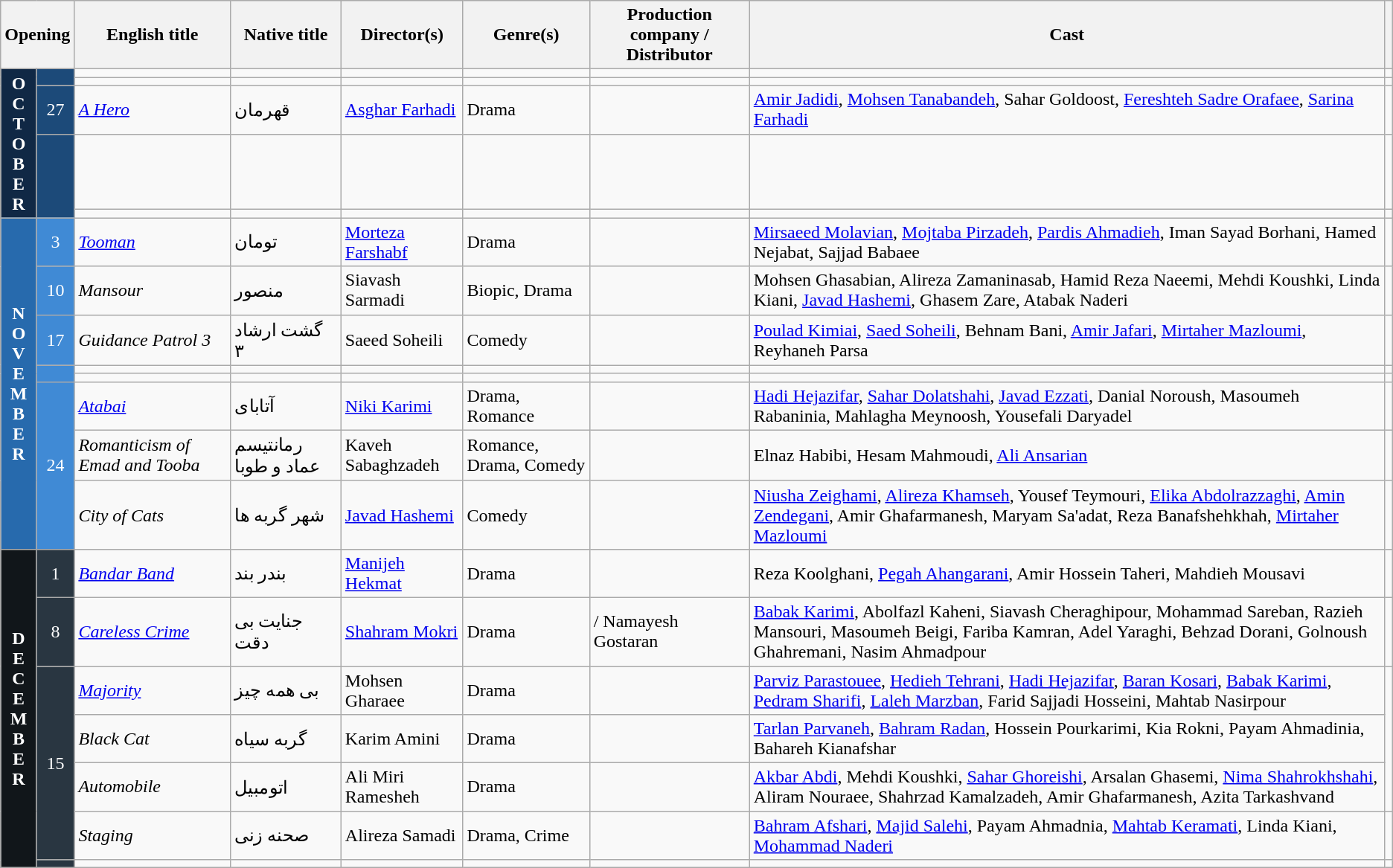<table class="wikitable sortable">
<tr>
<th colspan="2">Opening</th>
<th>English title</th>
<th>Native title</th>
<th>Director(s)</th>
<th>Genre(s)</th>
<th>Production company / Distributor</th>
<th>Cast</th>
<th></th>
</tr>
<tr>
<th rowspan="5" style="text-align:center; background:#102845; color:white">O<br>C<br>T<br>O<br>B<br>E<br>R</th>
<td rowspan="2" style="text-align:center; background:#1C4A79; color:white;"></td>
<td></td>
<td></td>
<td></td>
<td></td>
<td></td>
<td></td>
<td></td>
</tr>
<tr>
<td></td>
<td></td>
<td></td>
<td></td>
<td></td>
<td></td>
<td></td>
</tr>
<tr>
<td style="text-align:center; background:#1C4A79; color:white;">27</td>
<td><em><a href='#'>A Hero</a></em></td>
<td>قهرمان</td>
<td><a href='#'>Asghar Farhadi</a></td>
<td>Drama</td>
<td></td>
<td><a href='#'>Amir Jadidi</a>, <a href='#'>Mohsen Tanabandeh</a>, Sahar Goldoost, <a href='#'>Fereshteh Sadre Orafaee</a>, <a href='#'>Sarina Farhadi</a></td>
<td></td>
</tr>
<tr>
<td rowspan="2" style="text-align:center; background:#1C4A79; color:white;"></td>
<td></td>
<td></td>
<td></td>
<td></td>
<td></td>
<td></td>
<td></td>
</tr>
<tr>
<td></td>
<td></td>
<td></td>
<td></td>
<td></td>
<td></td>
<td></td>
</tr>
<tr>
<th rowspan="8" style="text-align:center; background:#276AAD; color:white;">N<br>O<br>V<br>E<br>M<br>B<br>E<br>R</th>
<td rowspan="1" style="text-align:center; background:#408AD5; color:white;">3</td>
<td><em><a href='#'>Tooman</a></em></td>
<td>تومان</td>
<td><a href='#'>Morteza Farshabf</a></td>
<td>Drama</td>
<td></td>
<td><a href='#'>Mirsaeed Molavian</a>, <a href='#'>Mojtaba Pirzadeh</a>, <a href='#'>Pardis Ahmadieh</a>, Iman Sayad Borhani, Hamed Nejabat, Sajjad Babaee</td>
<td></td>
</tr>
<tr>
<td rowspan="1" style="text-align:center; background:#408AD5; color:white;">10</td>
<td><em>Mansour</em></td>
<td>منصور</td>
<td>Siavash Sarmadi</td>
<td>Biopic, Drama</td>
<td></td>
<td>Mohsen Ghasabian, Alireza Zamaninasab, Hamid Reza Naeemi, Mehdi Koushki, Linda Kiani, <a href='#'>Javad Hashemi</a>, Ghasem Zare, Atabak Naderi</td>
<td></td>
</tr>
<tr>
<td rowspan="1" style="text-align:center; background:#408AD5; color:white;">17</td>
<td><em>Guidance Patrol 3</em></td>
<td>گشت ارشاد ۳</td>
<td>Saeed Soheili</td>
<td>Comedy</td>
<td></td>
<td><a href='#'>Poulad Kimiai</a>, <a href='#'>Saed Soheili</a>, Behnam Bani, <a href='#'>Amir Jafari</a>, <a href='#'>Mirtaher Mazloumi</a>, Reyhaneh Parsa</td>
<td></td>
</tr>
<tr>
<td rowspan="2" style="text-align:center; background:#408AD5; color:white;"></td>
<td></td>
<td></td>
<td></td>
<td></td>
<td></td>
<td></td>
<td></td>
</tr>
<tr>
<td></td>
<td></td>
<td></td>
<td></td>
<td></td>
<td></td>
<td></td>
</tr>
<tr>
<td rowspan="3" style="text-align:center; background:#408AD5; color:white;">24</td>
<td><em><a href='#'>Atabai</a></em></td>
<td>آتابای</td>
<td><a href='#'>Niki Karimi</a></td>
<td>Drama, Romance</td>
<td></td>
<td><a href='#'>Hadi Hejazifar</a>, <a href='#'>Sahar Dolatshahi</a>, <a href='#'>Javad Ezzati</a>, Danial Noroush, Masoumeh Rabaninia, Mahlagha Meynoosh, Yousefali Daryadel</td>
<td></td>
</tr>
<tr>
<td><em>Romanticism of Emad and Tooba</em></td>
<td>رمانتیسم عماد و طوبا</td>
<td>Kaveh Sabaghzadeh</td>
<td>Romance, Drama, Comedy</td>
<td></td>
<td>Elnaz Habibi, Hesam Mahmoudi, <a href='#'>Ali Ansarian</a></td>
<td></td>
</tr>
<tr>
<td><em>City of Cats</em></td>
<td>شهر گربه ها</td>
<td><a href='#'>Javad Hashemi</a></td>
<td>Comedy</td>
<td></td>
<td><a href='#'>Niusha Zeighami</a>, <a href='#'>Alireza Khamseh</a>, Yousef Teymouri, <a href='#'>Elika Abdolrazzaghi</a>, <a href='#'>Amin Zendegani</a>, Amir Ghafarmanesh, Maryam Sa'adat, Reza Banafshehkhah, <a href='#'>Mirtaher Mazloumi</a></td>
<td></td>
</tr>
<tr>
<th rowspan="7" style="text-align:center; background:#11161A; color:white;">D<br>E<br>C<br>E<br>M<br>B<br>E<br>R</th>
<td style="text-align:center; background:#293641; color:white;">1</td>
<td><em><a href='#'>Bandar Band</a></em></td>
<td>بندر بند</td>
<td><a href='#'>Manijeh Hekmat</a></td>
<td>Drama</td>
<td></td>
<td>Reza Koolghani, <a href='#'>Pegah Ahangarani</a>, Amir Hossein Taheri, Mahdieh Mousavi</td>
<td></td>
</tr>
<tr>
<td style="text-align:center; background:#293641; color:white;">8</td>
<td><em><a href='#'>Careless Crime</a></em></td>
<td>جنایت بی دقت</td>
<td><a href='#'>Shahram Mokri</a></td>
<td>Drama</td>
<td>/ Namayesh Gostaran</td>
<td><a href='#'>Babak Karimi</a>, Abolfazl Kaheni, Siavash Cheraghipour, Mohammad Sareban, Razieh Mansouri, Masoumeh Beigi, Fariba Kamran, Adel Yaraghi, Behzad Dorani, Golnoush Ghahremani, Nasim Ahmadpour</td>
<td></td>
</tr>
<tr>
<td rowspan="4" style="text-align:center; background:#293641; color:white;">15</td>
<td><em><a href='#'>Majority</a></em></td>
<td>بی همه چیز</td>
<td>Mohsen Gharaee</td>
<td>Drama</td>
<td></td>
<td><a href='#'>Parviz Parastouee</a>, <a href='#'>Hedieh Tehrani</a>, <a href='#'>Hadi Hejazifar</a>, <a href='#'>Baran Kosari</a>, <a href='#'>Babak Karimi</a>, <a href='#'>Pedram Sharifi</a>, <a href='#'>Laleh Marzban</a>, Farid Sajjadi Hosseini, Mahtab Nasirpour</td>
<td rowspan="3"></td>
</tr>
<tr>
<td><em>Black Cat</em></td>
<td>گربه سیاه</td>
<td>Karim Amini</td>
<td>Drama</td>
<td></td>
<td><a href='#'>Tarlan Parvaneh</a>, <a href='#'>Bahram Radan</a>, Hossein Pourkarimi, Kia Rokni, Payam Ahmadinia, Bahareh Kianafshar</td>
</tr>
<tr>
<td><em>Automobile</em></td>
<td>اتومبیل</td>
<td>Ali Miri Ramesheh</td>
<td>Drama</td>
<td></td>
<td><a href='#'>Akbar Abdi</a>, Mehdi Koushki, <a href='#'>Sahar Ghoreishi</a>, Arsalan Ghasemi, <a href='#'>Nima Shahrokhshahi</a>, Aliram Nouraee, Shahrzad Kamalzadeh, Amir Ghafarmanesh, Azita Tarkashvand</td>
</tr>
<tr>
<td><em>Staging</em></td>
<td>صحنه زنی</td>
<td>Alireza Samadi</td>
<td>Drama, Crime</td>
<td></td>
<td><a href='#'>Bahram Afshari</a>, <a href='#'>Majid Salehi</a>, Payam Ahmadnia, <a href='#'>Mahtab Keramati</a>, Linda Kiani, <a href='#'>Mohammad Naderi</a></td>
<td></td>
</tr>
<tr>
<td rowspan="1" style="text-align:center; background:#293641; color:white;"></td>
<td></td>
<td></td>
<td></td>
<td></td>
<td></td>
<td></td>
<td></td>
</tr>
</table>
